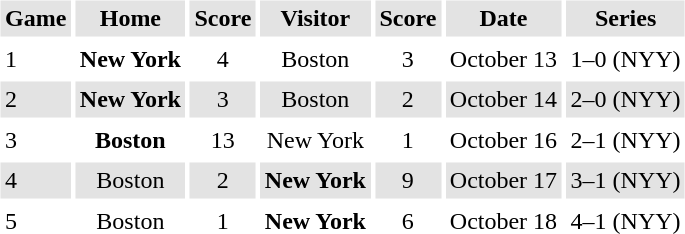<table border="0" cellspacing="3" cellpadding="3">
<tr style="background: #e3e3e3;">
<th>Game</th>
<th>Home</th>
<th>Score</th>
<th>Visitor</th>
<th>Score</th>
<th>Date</th>
<th>Series</th>
</tr>
<tr>
<td>1</td>
<td align="center"><strong>New York</strong></td>
<td align="center">4</td>
<td align="center">Boston</td>
<td align="center">3</td>
<td align="center">October 13</td>
<td>1–0 (NYY)</td>
</tr>
<tr style="background: #e3e3e3;">
<td>2</td>
<td align="center"><strong>New York</strong></td>
<td align="center">3</td>
<td align="center">Boston</td>
<td align="center">2</td>
<td align="center">October 14</td>
<td>2–0 (NYY)</td>
</tr>
<tr>
<td>3</td>
<td align="center"><strong>Boston</strong></td>
<td align="center">13</td>
<td align="center">New York</td>
<td align="center">1</td>
<td align="center">October 16</td>
<td>2–1 (NYY)</td>
</tr>
<tr style="background: #e3e3e3;">
<td>4</td>
<td align="center">Boston</td>
<td align="center">2</td>
<td align="center"><strong>New York</strong></td>
<td align="center">9</td>
<td align="center">October 17</td>
<td>3–1 (NYY)</td>
</tr>
<tr>
<td>5</td>
<td align="center">Boston</td>
<td align="center">1</td>
<td align="center"><strong>New York</strong></td>
<td align="center">6</td>
<td align="center">October 18</td>
<td>4–1 (NYY)</td>
</tr>
</table>
